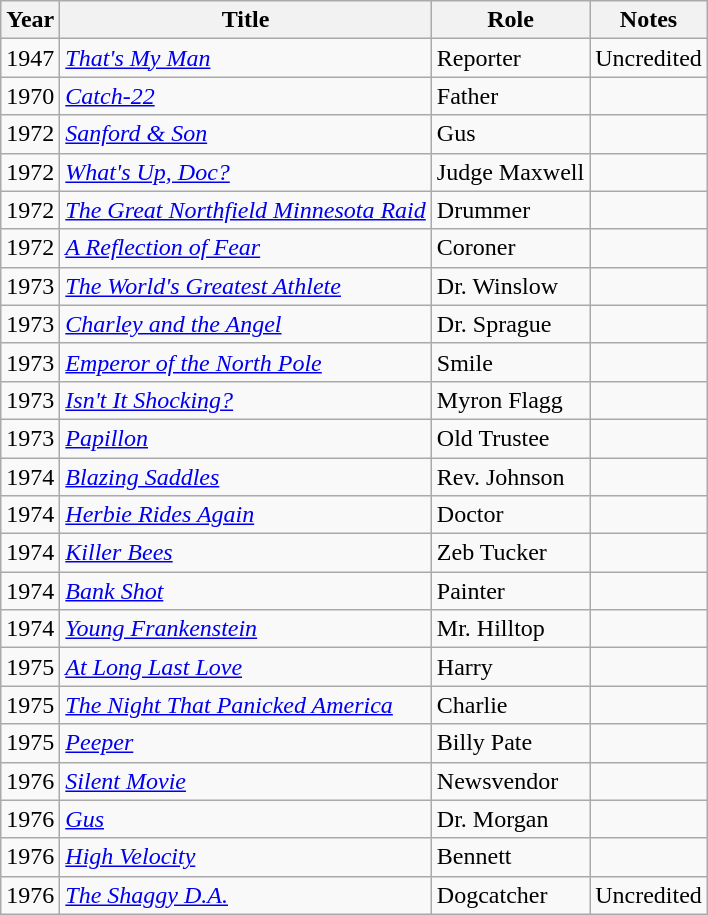<table class="wikitable">
<tr>
<th>Year</th>
<th>Title</th>
<th>Role</th>
<th>Notes</th>
</tr>
<tr>
<td>1947</td>
<td><em><a href='#'>That's My Man</a></em></td>
<td>Reporter</td>
<td>Uncredited</td>
</tr>
<tr>
<td>1970</td>
<td><em><a href='#'>Catch-22</a></em></td>
<td>Father</td>
<td></td>
</tr>
<tr>
<td>1972</td>
<td><em><a href='#'>Sanford & Son</a></em></td>
<td>Gus</td>
<td></td>
</tr>
<tr>
<td>1972</td>
<td><em><a href='#'>What's Up, Doc?</a></em></td>
<td>Judge Maxwell</td>
<td></td>
</tr>
<tr>
<td>1972</td>
<td><em><a href='#'>The Great Northfield Minnesota Raid</a></em></td>
<td>Drummer</td>
<td></td>
</tr>
<tr>
<td>1972</td>
<td><em><a href='#'>A Reflection of Fear</a></em></td>
<td>Coroner</td>
<td></td>
</tr>
<tr>
<td>1973</td>
<td><em><a href='#'>The World's Greatest Athlete</a></em></td>
<td>Dr. Winslow</td>
<td></td>
</tr>
<tr>
<td>1973</td>
<td><em><a href='#'>Charley and the Angel</a></em></td>
<td>Dr. Sprague</td>
<td></td>
</tr>
<tr>
<td>1973</td>
<td><em><a href='#'>Emperor of the North Pole</a></em></td>
<td>Smile</td>
<td></td>
</tr>
<tr>
<td>1973</td>
<td><em><a href='#'>Isn't It Shocking?</a></em></td>
<td>Myron Flagg</td>
<td></td>
</tr>
<tr>
<td>1973</td>
<td><em><a href='#'>Papillon</a></em></td>
<td>Old Trustee</td>
<td></td>
</tr>
<tr>
<td>1974</td>
<td><em><a href='#'>Blazing Saddles</a></em></td>
<td>Rev. Johnson</td>
<td></td>
</tr>
<tr>
<td>1974</td>
<td><em><a href='#'>Herbie Rides Again</a></em></td>
<td>Doctor</td>
<td></td>
</tr>
<tr>
<td>1974</td>
<td><em><a href='#'>Killer Bees</a></em></td>
<td>Zeb Tucker</td>
<td></td>
</tr>
<tr>
<td>1974</td>
<td><em><a href='#'>Bank Shot</a></em></td>
<td>Painter</td>
<td></td>
</tr>
<tr>
<td>1974</td>
<td><em><a href='#'>Young Frankenstein</a></em></td>
<td>Mr. Hilltop</td>
<td></td>
</tr>
<tr>
<td>1975</td>
<td><em><a href='#'>At Long Last Love</a></em></td>
<td>Harry</td>
<td></td>
</tr>
<tr>
<td>1975</td>
<td><em><a href='#'>The Night That Panicked America</a></em></td>
<td>Charlie</td>
<td></td>
</tr>
<tr>
<td>1975</td>
<td><em><a href='#'>Peeper</a></em></td>
<td>Billy Pate</td>
<td></td>
</tr>
<tr>
<td>1976</td>
<td><em><a href='#'>Silent Movie</a></em></td>
<td>Newsvendor</td>
<td></td>
</tr>
<tr>
<td>1976</td>
<td><em><a href='#'>Gus</a></em></td>
<td>Dr. Morgan</td>
<td></td>
</tr>
<tr>
<td>1976</td>
<td><em><a href='#'>High Velocity</a></em></td>
<td>Bennett</td>
<td></td>
</tr>
<tr>
<td>1976</td>
<td><em><a href='#'>The Shaggy D.A.</a></em></td>
<td>Dogcatcher</td>
<td>Uncredited</td>
</tr>
</table>
